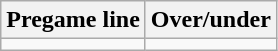<table class="wikitable">
<tr align="center">
<th style=>Pregame line</th>
<th style=>Over/under</th>
</tr>
<tr align="center">
<td></td>
<td></td>
</tr>
</table>
